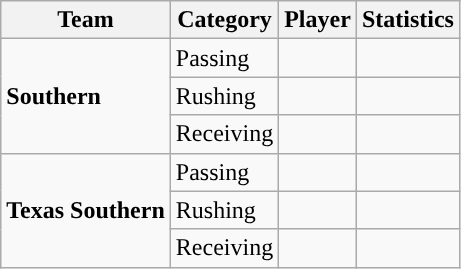<table class="wikitable" style="float: left;">
<tr>
<th>Team</th>
<th>Category</th>
<th>Player</th>
<th>Statistics</th>
</tr>
<tr>
<td rowspan=3><strong>Southern</strong></td>
<td>Passing</td>
<td> </td>
<td> </td>
</tr>
<tr>
<td>Rushing</td>
<td> </td>
<td> </td>
</tr>
<tr>
<td>Receiving</td>
<td> </td>
<td> </td>
</tr>
<tr>
<td rowspan=3><strong>Texas Southern</strong></td>
<td>Passing</td>
<td> </td>
<td> </td>
</tr>
<tr>
<td>Rushing</td>
<td> </td>
<td> </td>
</tr>
<tr>
<td>Receiving</td>
<td> </td>
<td> </td>
</tr>
</table>
